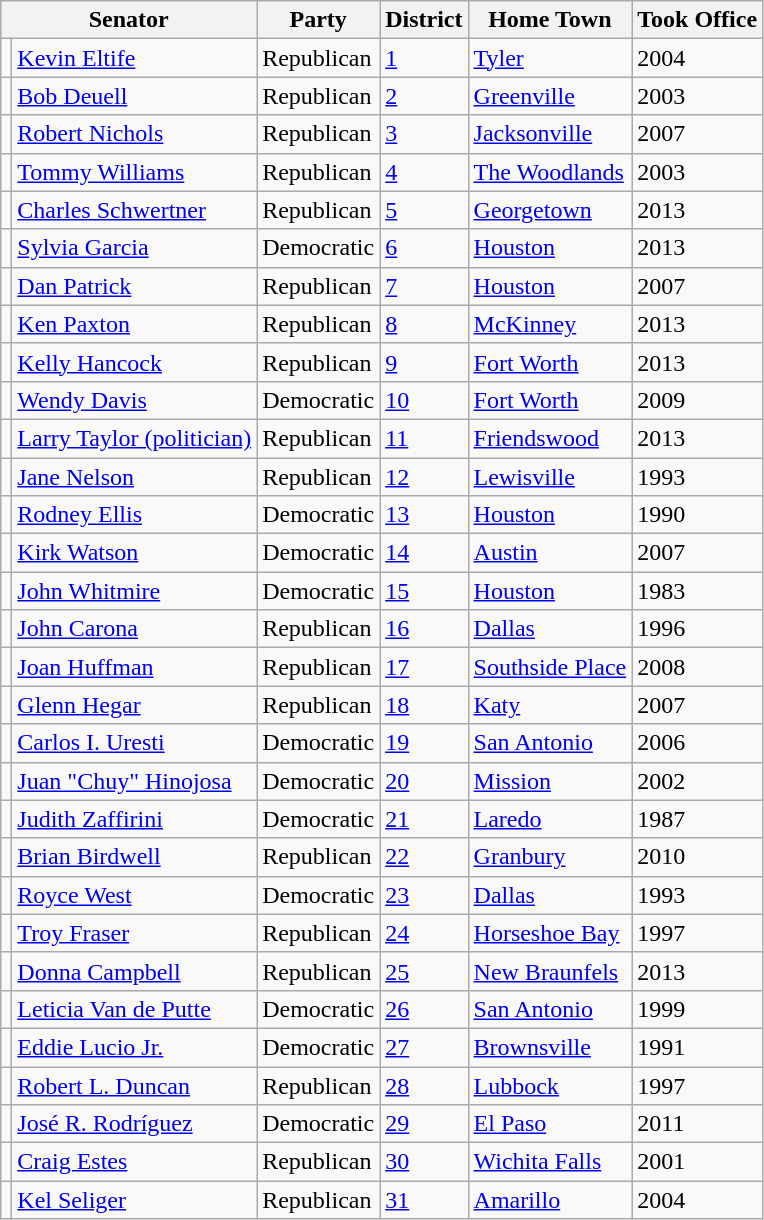<table class="sortable wikitable">
<tr>
<th colspan=2>Senator</th>
<th>Party</th>
<th>District</th>
<th>Home Town</th>
<th>Took Office</th>
</tr>
<tr>
<td></td>
<td><a href='#'>Kevin Eltife</a></td>
<td>Republican</td>
<td><a href='#'>1</a></td>
<td><a href='#'>Tyler</a></td>
<td>2004</td>
</tr>
<tr>
<td></td>
<td><a href='#'>Bob Deuell</a></td>
<td>Republican</td>
<td><a href='#'>2</a></td>
<td><a href='#'>Greenville</a></td>
<td>2003</td>
</tr>
<tr>
<td></td>
<td><a href='#'>Robert Nichols</a></td>
<td>Republican</td>
<td><a href='#'>3</a></td>
<td><a href='#'>Jacksonville</a></td>
<td>2007</td>
</tr>
<tr>
<td></td>
<td><a href='#'>Tommy Williams</a></td>
<td>Republican</td>
<td><a href='#'>4</a></td>
<td><a href='#'>The Woodlands</a></td>
<td>2003</td>
</tr>
<tr>
<td></td>
<td><a href='#'>Charles Schwertner</a></td>
<td>Republican</td>
<td><a href='#'>5</a></td>
<td><a href='#'>Georgetown</a></td>
<td>2013</td>
</tr>
<tr>
<td></td>
<td><a href='#'>Sylvia Garcia</a></td>
<td>Democratic</td>
<td><a href='#'>6</a></td>
<td><a href='#'>Houston</a></td>
<td>2013</td>
</tr>
<tr>
<td></td>
<td><a href='#'>Dan Patrick</a></td>
<td>Republican</td>
<td><a href='#'>7</a></td>
<td><a href='#'>Houston</a></td>
<td>2007</td>
</tr>
<tr>
<td></td>
<td><a href='#'>Ken Paxton</a></td>
<td>Republican</td>
<td><a href='#'>8</a></td>
<td><a href='#'>McKinney</a></td>
<td>2013</td>
</tr>
<tr>
<td></td>
<td><a href='#'>Kelly Hancock</a></td>
<td>Republican</td>
<td><a href='#'>9</a></td>
<td><a href='#'>Fort Worth</a></td>
<td>2013</td>
</tr>
<tr>
<td></td>
<td><a href='#'>Wendy Davis</a></td>
<td>Democratic</td>
<td><a href='#'>10</a></td>
<td><a href='#'>Fort Worth</a></td>
<td>2009</td>
</tr>
<tr>
<td></td>
<td><a href='#'>Larry Taylor (politician)</a></td>
<td>Republican</td>
<td><a href='#'>11</a></td>
<td><a href='#'>Friendswood</a></td>
<td>2013</td>
</tr>
<tr>
<td></td>
<td><a href='#'>Jane Nelson</a></td>
<td>Republican</td>
<td><a href='#'>12</a></td>
<td><a href='#'>Lewisville</a></td>
<td>1993</td>
</tr>
<tr>
<td></td>
<td><a href='#'>Rodney Ellis</a></td>
<td>Democratic</td>
<td><a href='#'>13</a></td>
<td><a href='#'>Houston</a></td>
<td>1990</td>
</tr>
<tr>
<td></td>
<td><a href='#'>Kirk Watson</a></td>
<td>Democratic</td>
<td><a href='#'>14</a></td>
<td><a href='#'>Austin</a></td>
<td>2007</td>
</tr>
<tr>
<td></td>
<td><a href='#'>John Whitmire</a></td>
<td>Democratic</td>
<td><a href='#'>15</a></td>
<td><a href='#'>Houston</a></td>
<td>1983</td>
</tr>
<tr>
<td></td>
<td><a href='#'>John Carona</a></td>
<td>Republican</td>
<td><a href='#'>16</a></td>
<td><a href='#'>Dallas</a></td>
<td>1996</td>
</tr>
<tr>
<td></td>
<td><a href='#'>Joan Huffman</a></td>
<td>Republican</td>
<td><a href='#'>17</a></td>
<td><a href='#'>Southside Place</a></td>
<td>2008</td>
</tr>
<tr>
<td></td>
<td><a href='#'>Glenn Hegar</a></td>
<td>Republican</td>
<td><a href='#'>18</a></td>
<td><a href='#'>Katy</a></td>
<td>2007</td>
</tr>
<tr>
<td></td>
<td><a href='#'>Carlos I. Uresti</a></td>
<td>Democratic</td>
<td><a href='#'>19</a></td>
<td><a href='#'>San Antonio</a></td>
<td>2006</td>
</tr>
<tr>
<td></td>
<td><a href='#'>Juan "Chuy" Hinojosa</a></td>
<td>Democratic</td>
<td><a href='#'>20</a></td>
<td><a href='#'>Mission</a></td>
<td>2002</td>
</tr>
<tr>
<td></td>
<td><a href='#'>Judith Zaffirini</a></td>
<td>Democratic</td>
<td><a href='#'>21</a></td>
<td><a href='#'>Laredo</a></td>
<td>1987</td>
</tr>
<tr>
<td></td>
<td><a href='#'>Brian Birdwell</a></td>
<td>Republican</td>
<td><a href='#'>22</a></td>
<td><a href='#'>Granbury</a></td>
<td>2010</td>
</tr>
<tr>
<td></td>
<td><a href='#'>Royce West</a></td>
<td>Democratic</td>
<td><a href='#'>23</a></td>
<td><a href='#'>Dallas</a></td>
<td>1993</td>
</tr>
<tr>
<td></td>
<td><a href='#'>Troy Fraser</a></td>
<td>Republican</td>
<td><a href='#'>24</a></td>
<td><a href='#'>Horseshoe Bay</a></td>
<td>1997</td>
</tr>
<tr>
<td></td>
<td><a href='#'>Donna Campbell</a></td>
<td>Republican</td>
<td><a href='#'>25</a></td>
<td><a href='#'>New Braunfels</a></td>
<td>2013</td>
</tr>
<tr>
<td></td>
<td><a href='#'>Leticia Van de Putte</a></td>
<td>Democratic</td>
<td><a href='#'>26</a></td>
<td><a href='#'>San Antonio</a></td>
<td>1999</td>
</tr>
<tr>
<td></td>
<td><a href='#'>Eddie Lucio Jr.</a></td>
<td>Democratic</td>
<td><a href='#'>27</a></td>
<td><a href='#'>Brownsville</a></td>
<td>1991</td>
</tr>
<tr>
<td></td>
<td><a href='#'>Robert L. Duncan</a></td>
<td>Republican</td>
<td><a href='#'>28</a></td>
<td><a href='#'>Lubbock</a></td>
<td>1997</td>
</tr>
<tr>
<td></td>
<td><a href='#'>José R. Rodríguez</a></td>
<td>Democratic</td>
<td><a href='#'>29</a></td>
<td><a href='#'>El Paso</a></td>
<td>2011</td>
</tr>
<tr>
<td></td>
<td><a href='#'>Craig Estes</a></td>
<td>Republican</td>
<td><a href='#'>30</a></td>
<td><a href='#'>Wichita Falls</a></td>
<td>2001</td>
</tr>
<tr>
<td></td>
<td><a href='#'>Kel Seliger</a></td>
<td>Republican</td>
<td><a href='#'>31</a></td>
<td><a href='#'>Amarillo</a></td>
<td>2004</td>
</tr>
</table>
